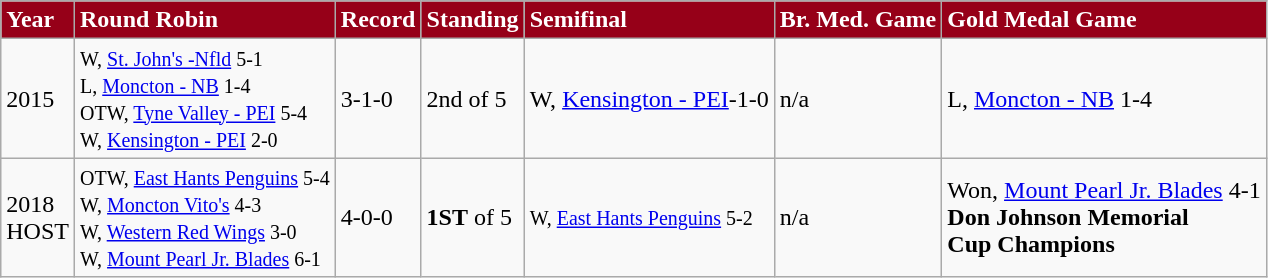<table class="wikitable">
<tr style="font-weight:bold; color:#FFFFFF" bgcolor="#960018" |>
<td>Year</td>
<td>Round Robin</td>
<td>Record</td>
<td>Standing</td>
<td>Semifinal</td>
<td>Br. Med. Game</td>
<td>Gold Medal Game</td>
</tr>
<tr>
<td>2015</td>
<td><small>W, <a href='#'>St. John's -Nfld</a> 5-1<br>L, <a href='#'>Moncton - NB</a> 1-4<br>OTW, <a href='#'>Tyne Valley - PEI</a> 5-4<br>W, <a href='#'>Kensington - PEI</a> 2-0</small></td>
<td>3-1-0</td>
<td>2nd of 5</td>
<td>W, <a href='#'>Kensington - PEI</a>-1-0</td>
<td>n/a</td>
<td>L, <a href='#'>Moncton - NB</a> 1-4</td>
</tr>
<tr>
<td>2018<br>HOST</td>
<td><small>OTW, <a href='#'>East Hants Penguins</a> 5-4<br>W, <a href='#'>Moncton Vito's</a> 4-3<br>W, <a href='#'>Western Red Wings</a> 3-0<br>W, <a href='#'>Mount Pearl Jr. Blades</a> 6-1</small></td>
<td>4-0-0</td>
<td><strong>1ST</strong> of 5</td>
<td><small>W, <a href='#'>East Hants Penguins</a> 5-2</small></td>
<td>n/a</td>
<td>Won, <a href='#'>Mount Pearl Jr. Blades</a> 4-1<br><strong>Don Johnson Memorial<br> Cup Champions</strong></td>
</tr>
</table>
